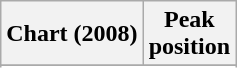<table class="wikitable plainrowheaders">
<tr>
<th scope="col">Chart (2008)</th>
<th scope="col">Peak<br>position</th>
</tr>
<tr>
</tr>
<tr>
</tr>
</table>
